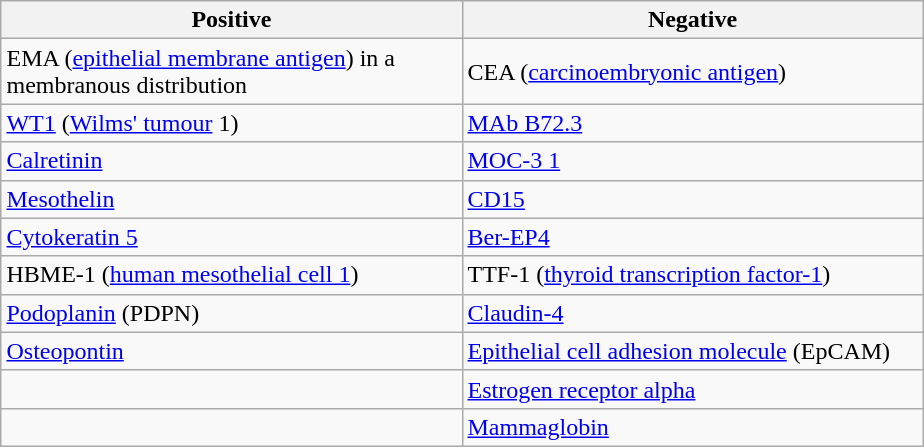<table class="wikitable" style="margin:auto;">
<tr>
<th style="width:300px">Positive</th>
<th style="width:300px">Negative</th>
</tr>
<tr>
<td>EMA (<a href='#'>epithelial membrane antigen</a>) in a membranous distribution</td>
<td>CEA (<a href='#'>carcinoembryonic antigen</a>)</td>
</tr>
<tr>
<td><a href='#'>WT1</a> (<a href='#'>Wilms' tumour</a> 1)</td>
<td><a href='#'>MAb B72.3</a></td>
</tr>
<tr>
<td><a href='#'>Calretinin</a></td>
<td><a href='#'>MOC-3 1</a></td>
</tr>
<tr>
<td><a href='#'>Mesothelin</a></td>
<td><a href='#'>CD15</a></td>
</tr>
<tr>
<td><a href='#'>Cytokeratin 5</a></td>
<td><a href='#'>Ber-EP4</a></td>
</tr>
<tr>
<td>HBME-1 (<a href='#'>human mesothelial cell 1</a>)</td>
<td>TTF-1 (<a href='#'>thyroid transcription factor-1</a>)</td>
</tr>
<tr>
<td><a href='#'>Podoplanin</a> (PDPN)</td>
<td><a href='#'>Claudin-4</a></td>
</tr>
<tr>
<td><a href='#'>Osteopontin</a></td>
<td><a href='#'>Epithelial cell adhesion molecule</a> (EpCAM)</td>
</tr>
<tr>
<td></td>
<td><a href='#'>Estrogen receptor alpha</a></td>
</tr>
<tr>
<td></td>
<td><a href='#'>Mammaglobin</a></td>
</tr>
</table>
